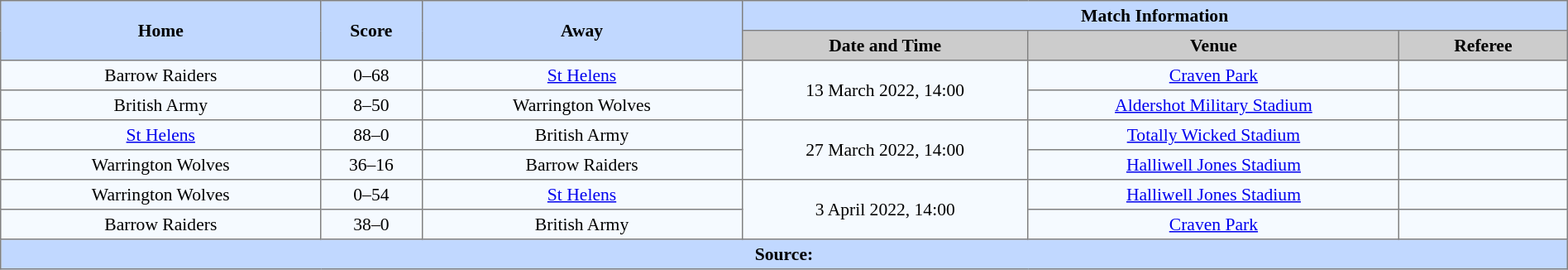<table border=1 style="border-collapse:collapse; font-size:90%; text-align:center;" cellpadding=3 cellspacing=0 width=100%>
<tr bgcolor=#C1D8FF>
<th scope="col" rowspan=2 width=19%>Home</th>
<th scope="col" rowspan=2 width=6%>Score</th>
<th scope="col" rowspan=2 width=19%>Away</th>
<th colspan=3>Match Information</th>
</tr>
<tr bgcolor=#CCCCCC>
<th scope="col" width=17%>Date and Time</th>
<th scope="col" width=22%>Venue</th>
<th scope="col" width=10%>Referee</th>
</tr>
<tr bgcolor=#F5FAFF>
<td>Barrow Raiders</td>
<td>0–68</td>
<td><a href='#'>St Helens</a></td>
<td rowspan=2>13 March 2022, 14:00</td>
<td><a href='#'>Craven Park</a></td>
<td></td>
</tr>
<tr bgcolor=#F5FAFF>
<td>British Army</td>
<td>8–50</td>
<td>Warrington Wolves</td>
<td><a href='#'>Aldershot Military Stadium</a></td>
<td></td>
</tr>
<tr bgcolor=#F5FAFF>
<td><a href='#'>St Helens</a></td>
<td>88–0</td>
<td>British Army</td>
<td Rowspan=2>27 March 2022, 14:00</td>
<td><a href='#'>Totally Wicked Stadium</a></td>
<td></td>
</tr>
<tr bgcolor=#F5FAFF>
<td>Warrington Wolves</td>
<td>36–16</td>
<td>Barrow Raiders</td>
<td><a href='#'>Halliwell Jones Stadium</a></td>
<td></td>
</tr>
<tr bgcolor=#F5FAFF>
<td>Warrington Wolves</td>
<td>0–54</td>
<td><a href='#'>St Helens</a></td>
<td Rowspan=2>3 April 2022, 14:00</td>
<td><a href='#'>Halliwell Jones Stadium</a></td>
<td></td>
</tr>
<tr bgcolor=#F5FAFF>
<td>Barrow Raiders</td>
<td>38–0</td>
<td>British Army</td>
<td><a href='#'>Craven Park</a></td>
<td></td>
</tr>
<tr style="background:#c1d8ff;">
<th colspan=6>Source:</th>
</tr>
</table>
